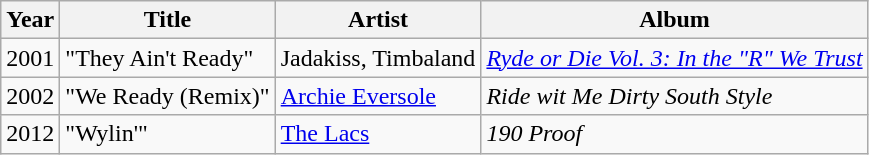<table class="wikitable">
<tr>
<th>Year</th>
<th>Title</th>
<th>Artist</th>
<th>Album</th>
</tr>
<tr>
<td>2001</td>
<td>"They Ain't Ready"</td>
<td>Jadakiss, Timbaland</td>
<td><em><a href='#'>Ryde or Die Vol. 3: In the "R" We Trust</a></em></td>
</tr>
<tr>
<td>2002</td>
<td>"We Ready (Remix)"</td>
<td><a href='#'>Archie Eversole</a></td>
<td><em>Ride wit Me Dirty South Style</em></td>
</tr>
<tr>
<td>2012</td>
<td>"Wylin'"</td>
<td><a href='#'>The Lacs</a></td>
<td><em>190 Proof</em></td>
</tr>
</table>
